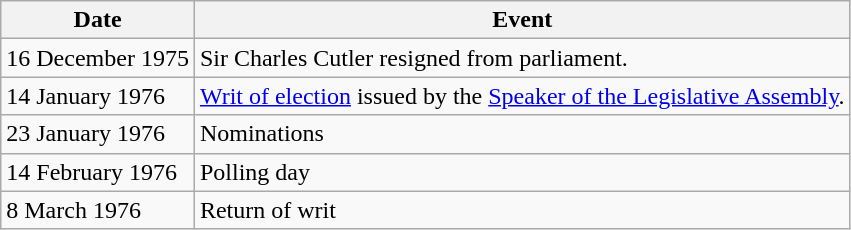<table class="wikitable">
<tr>
<th>Date</th>
<th>Event</th>
</tr>
<tr>
<td>16 December 1975</td>
<td>Sir Charles Cutler resigned from parliament.</td>
</tr>
<tr>
<td>14 January 1976</td>
<td><a href='#'>Writ of election</a> issued by the <a href='#'>Speaker of the Legislative Assembly</a>.</td>
</tr>
<tr>
<td>23 January 1976</td>
<td>Nominations</td>
</tr>
<tr>
<td>14 February 1976</td>
<td>Polling day</td>
</tr>
<tr>
<td>8 March 1976</td>
<td>Return of writ</td>
</tr>
</table>
